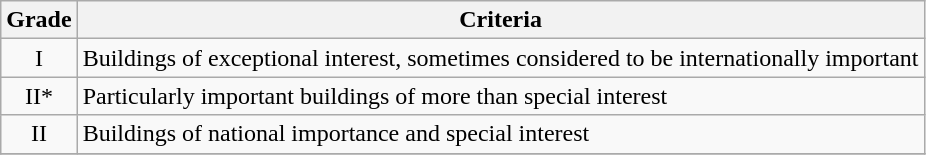<table class="wikitable" border="1">
<tr>
<th>Grade</th>
<th>Criteria</th>
</tr>
<tr>
<td align="center" >I</td>
<td>Buildings of exceptional interest, sometimes considered to be internationally important</td>
</tr>
<tr>
<td align="center" >II*</td>
<td>Particularly important buildings of more than special interest</td>
</tr>
<tr>
<td align="center" >II</td>
<td>Buildings of national importance and special interest</td>
</tr>
<tr>
</tr>
</table>
